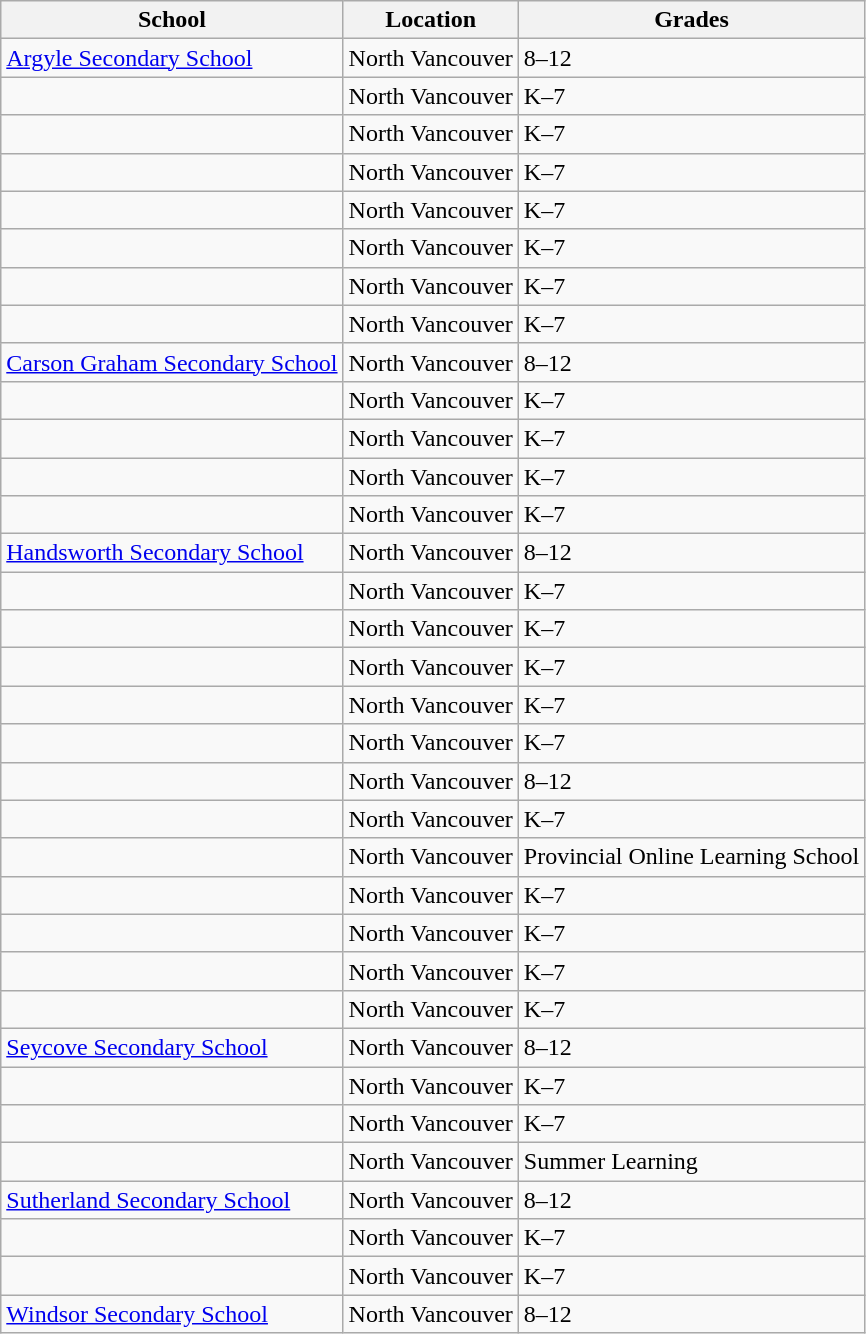<table class="wikitable">
<tr>
<th>School</th>
<th>Location</th>
<th>Grades</th>
</tr>
<tr>
<td><a href='#'>Argyle Secondary School</a></td>
<td>North Vancouver</td>
<td>8–12</td>
</tr>
<tr>
<td></td>
<td>North Vancouver</td>
<td>K–7</td>
</tr>
<tr>
<td></td>
<td>North Vancouver</td>
<td>K–7</td>
</tr>
<tr>
<td></td>
<td>North Vancouver</td>
<td>K–7</td>
</tr>
<tr>
<td></td>
<td>North Vancouver</td>
<td>K–7</td>
</tr>
<tr>
<td></td>
<td>North Vancouver</td>
<td>K–7</td>
</tr>
<tr>
<td></td>
<td>North Vancouver</td>
<td>K–7</td>
</tr>
<tr>
<td></td>
<td>North Vancouver</td>
<td>K–7</td>
</tr>
<tr>
<td><a href='#'>Carson Graham Secondary School</a></td>
<td>North Vancouver</td>
<td>8–12</td>
</tr>
<tr>
<td></td>
<td>North Vancouver</td>
<td>K–7</td>
</tr>
<tr>
<td></td>
<td>North Vancouver</td>
<td>K–7</td>
</tr>
<tr>
<td></td>
<td>North Vancouver</td>
<td>K–7</td>
</tr>
<tr>
<td></td>
<td>North Vancouver</td>
<td>K–7</td>
</tr>
<tr>
<td><a href='#'>Handsworth Secondary School</a></td>
<td>North Vancouver</td>
<td>8–12</td>
</tr>
<tr>
<td></td>
<td>North Vancouver</td>
<td>K–7</td>
</tr>
<tr>
<td></td>
<td>North Vancouver</td>
<td>K–7</td>
</tr>
<tr>
<td></td>
<td>North Vancouver</td>
<td>K–7</td>
</tr>
<tr>
<td></td>
<td>North Vancouver</td>
<td>K–7</td>
</tr>
<tr>
<td></td>
<td>North Vancouver</td>
<td>K–7</td>
</tr>
<tr>
<td></td>
<td>North Vancouver</td>
<td>8–12</td>
</tr>
<tr>
<td></td>
<td>North Vancouver</td>
<td>K–7</td>
</tr>
<tr>
<td></td>
<td>North Vancouver</td>
<td>Provincial Online Learning School</td>
</tr>
<tr>
<td></td>
<td>North Vancouver</td>
<td>K–7</td>
</tr>
<tr>
<td></td>
<td>North Vancouver</td>
<td>K–7</td>
</tr>
<tr>
<td></td>
<td>North Vancouver</td>
<td>K–7</td>
</tr>
<tr>
<td></td>
<td>North Vancouver</td>
<td>K–7</td>
</tr>
<tr>
<td><a href='#'>Seycove Secondary School</a></td>
<td>North Vancouver</td>
<td>8–12</td>
</tr>
<tr>
<td></td>
<td>North Vancouver</td>
<td>K–7</td>
</tr>
<tr>
<td></td>
<td>North Vancouver</td>
<td>K–7</td>
</tr>
<tr>
<td></td>
<td>North Vancouver</td>
<td>Summer Learning</td>
</tr>
<tr>
<td><a href='#'>Sutherland Secondary School</a></td>
<td>North Vancouver</td>
<td>8–12</td>
</tr>
<tr>
<td></td>
<td>North Vancouver</td>
<td>K–7</td>
</tr>
<tr>
<td></td>
<td>North Vancouver</td>
<td>K–7</td>
</tr>
<tr>
<td><a href='#'>Windsor Secondary School</a></td>
<td>North Vancouver</td>
<td>8–12</td>
</tr>
</table>
